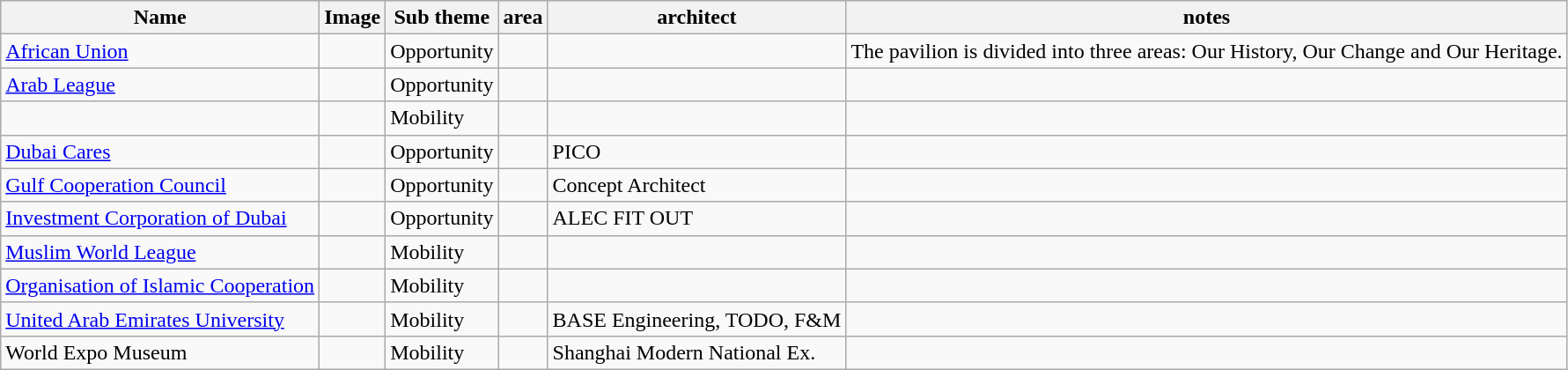<table class="sortable wikitable">
<tr style="background:#ececec;">
<th>Name</th>
<th>Image</th>
<th>Sub theme</th>
<th>area</th>
<th>architect</th>
<th>notes</th>
</tr>
<tr>
<td><a href='#'>African Union</a></td>
<td></td>
<td>Opportunity</td>
<td></td>
<td></td>
<td>The pavilion is divided into three areas: Our History, Our Change and Our Heritage.</td>
</tr>
<tr>
<td><a href='#'>Arab League</a></td>
<td></td>
<td>Opportunity</td>
<td></td>
<td></td>
<td></td>
</tr>
<tr>
<td></td>
<td></td>
<td>Mobility</td>
<td></td>
<td></td>
<td></td>
</tr>
<tr>
<td><a href='#'>Dubai Cares</a></td>
<td></td>
<td>Opportunity</td>
<td></td>
<td>PICO</td>
<td></td>
</tr>
<tr>
<td><a href='#'>Gulf Cooperation Council</a></td>
<td></td>
<td>Opportunity</td>
<td></td>
<td>Concept Architect</td>
<td></td>
</tr>
<tr>
<td><a href='#'>Investment Corporation of Dubai</a></td>
<td></td>
<td>Opportunity</td>
<td></td>
<td>ALEC FIT OUT</td>
<td></td>
</tr>
<tr>
<td><a href='#'>Muslim World League</a></td>
<td></td>
<td>Mobility</td>
<td></td>
<td></td>
<td></td>
</tr>
<tr>
<td><a href='#'>Organisation of Islamic Cooperation</a></td>
<td></td>
<td>Mobility</td>
<td></td>
<td></td>
<td></td>
</tr>
<tr>
<td><a href='#'>United Arab Emirates University</a></td>
<td></td>
<td>Mobility</td>
<td></td>
<td>BASE Engineering, TODO, F&M</td>
<td></td>
</tr>
<tr>
<td>World Expo Museum</td>
<td></td>
<td>Mobility</td>
<td></td>
<td>Shanghai Modern National Ex.</td>
<td></td>
</tr>
</table>
